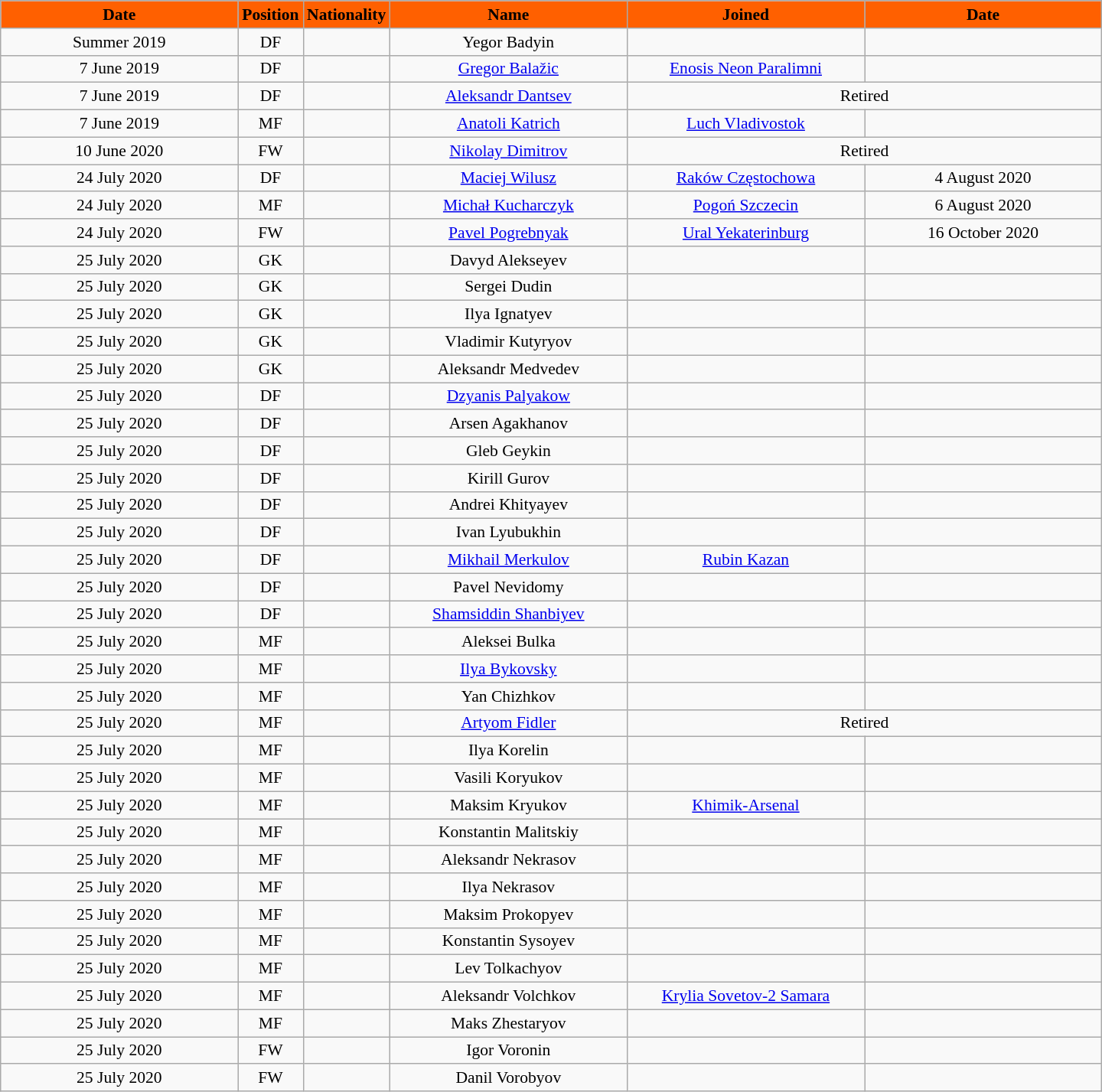<table class="wikitable"  style="text-align:center; font-size:90%; ">
<tr>
<th style="background:#FF6000; color:black; width:200px;">Date</th>
<th style="background:#FF6000; color:black; width:50px;">Position</th>
<th style="background:#FF6000; color:black; width:50px;">Nationality</th>
<th style="background:#FF6000; color:black; width:200px;">Name</th>
<th style="background:#FF6000; color:black; width:200px;">Joined</th>
<th style="background:#FF6000; color:black; width:200px;">Date</th>
</tr>
<tr>
<td>Summer 2019</td>
<td>DF</td>
<td></td>
<td>Yegor Badyin</td>
<td></td>
<td></td>
</tr>
<tr>
<td>7 June 2019</td>
<td>DF</td>
<td></td>
<td><a href='#'>Gregor Balažic</a></td>
<td><a href='#'>Enosis Neon Paralimni</a></td>
<td></td>
</tr>
<tr>
<td>7 June 2019</td>
<td>DF</td>
<td></td>
<td><a href='#'>Aleksandr Dantsev</a></td>
<td colspan="2">Retired</td>
</tr>
<tr>
<td>7 June 2019</td>
<td>MF</td>
<td></td>
<td><a href='#'>Anatoli Katrich</a></td>
<td><a href='#'>Luch Vladivostok</a></td>
<td></td>
</tr>
<tr>
<td>10 June 2020</td>
<td>FW</td>
<td></td>
<td><a href='#'>Nikolay Dimitrov</a></td>
<td colspan="2">Retired</td>
</tr>
<tr>
<td>24 July 2020</td>
<td>DF</td>
<td></td>
<td><a href='#'>Maciej Wilusz</a></td>
<td><a href='#'>Raków Częstochowa</a></td>
<td>4 August 2020</td>
</tr>
<tr>
<td>24 July 2020</td>
<td>MF</td>
<td></td>
<td><a href='#'>Michał Kucharczyk</a></td>
<td><a href='#'>Pogoń Szczecin</a></td>
<td>6 August 2020</td>
</tr>
<tr>
<td>24 July 2020</td>
<td>FW</td>
<td></td>
<td><a href='#'>Pavel Pogrebnyak</a></td>
<td><a href='#'>Ural Yekaterinburg</a></td>
<td>16 October 2020</td>
</tr>
<tr>
<td>25 July 2020</td>
<td>GK</td>
<td></td>
<td>Davyd Alekseyev</td>
<td></td>
<td></td>
</tr>
<tr>
<td>25 July 2020</td>
<td>GK</td>
<td></td>
<td>Sergei Dudin</td>
<td></td>
<td></td>
</tr>
<tr>
<td>25 July 2020</td>
<td>GK</td>
<td></td>
<td>Ilya Ignatyev</td>
<td></td>
<td></td>
</tr>
<tr>
<td>25 July 2020</td>
<td>GK</td>
<td></td>
<td>Vladimir Kutyryov</td>
<td></td>
<td></td>
</tr>
<tr>
<td>25 July 2020</td>
<td>GK</td>
<td></td>
<td>Aleksandr Medvedev</td>
<td></td>
<td></td>
</tr>
<tr>
<td>25 July 2020</td>
<td>DF</td>
<td></td>
<td><a href='#'>Dzyanis Palyakow</a></td>
<td></td>
<td></td>
</tr>
<tr>
<td>25 July 2020</td>
<td>DF</td>
<td></td>
<td>Arsen Agakhanov</td>
<td></td>
<td></td>
</tr>
<tr>
<td>25 July 2020</td>
<td>DF</td>
<td></td>
<td>Gleb Geykin</td>
<td></td>
<td></td>
</tr>
<tr>
<td>25 July 2020</td>
<td>DF</td>
<td></td>
<td>Kirill Gurov</td>
<td></td>
<td></td>
</tr>
<tr>
<td>25 July 2020</td>
<td>DF</td>
<td></td>
<td>Andrei Khityayev</td>
<td></td>
<td></td>
</tr>
<tr>
<td>25 July 2020</td>
<td>DF</td>
<td></td>
<td>Ivan Lyubukhin</td>
<td></td>
<td></td>
</tr>
<tr>
<td>25 July 2020</td>
<td>DF</td>
<td></td>
<td><a href='#'>Mikhail Merkulov</a></td>
<td><a href='#'>Rubin Kazan</a></td>
<td></td>
</tr>
<tr>
<td>25 July 2020</td>
<td>DF</td>
<td></td>
<td>Pavel Nevidomy</td>
<td></td>
<td></td>
</tr>
<tr>
<td>25 July 2020</td>
<td>DF</td>
<td></td>
<td><a href='#'>Shamsiddin Shanbiyev</a></td>
<td></td>
<td></td>
</tr>
<tr>
<td>25 July 2020</td>
<td>MF</td>
<td></td>
<td>Aleksei Bulka</td>
<td></td>
<td></td>
</tr>
<tr>
<td>25 July 2020</td>
<td>MF</td>
<td></td>
<td><a href='#'>Ilya Bykovsky</a></td>
<td></td>
<td></td>
</tr>
<tr>
<td>25 July 2020</td>
<td>MF</td>
<td></td>
<td>Yan Chizhkov</td>
<td></td>
<td></td>
</tr>
<tr>
<td>25 July 2020</td>
<td>MF</td>
<td></td>
<td><a href='#'>Artyom Fidler</a></td>
<td colspan="2">Retired</td>
</tr>
<tr>
<td>25 July 2020</td>
<td>MF</td>
<td></td>
<td>Ilya Korelin</td>
<td></td>
<td></td>
</tr>
<tr>
<td>25 July 2020</td>
<td>MF</td>
<td></td>
<td>Vasili Koryukov</td>
<td></td>
<td></td>
</tr>
<tr>
<td>25 July 2020</td>
<td>MF</td>
<td></td>
<td>Maksim Kryukov</td>
<td><a href='#'>Khimik-Arsenal</a></td>
<td></td>
</tr>
<tr>
<td>25 July 2020</td>
<td>MF</td>
<td></td>
<td>Konstantin Malitskiy</td>
<td></td>
<td></td>
</tr>
<tr>
<td>25 July 2020</td>
<td>MF</td>
<td></td>
<td>Aleksandr Nekrasov</td>
<td></td>
<td></td>
</tr>
<tr>
<td>25 July 2020</td>
<td>MF</td>
<td></td>
<td>Ilya Nekrasov</td>
<td></td>
<td></td>
</tr>
<tr>
<td>25 July 2020</td>
<td>MF</td>
<td></td>
<td>Maksim Prokopyev</td>
<td></td>
<td></td>
</tr>
<tr>
<td>25 July 2020</td>
<td>MF</td>
<td></td>
<td>Konstantin Sysoyev</td>
<td></td>
<td></td>
</tr>
<tr>
<td>25 July 2020</td>
<td>MF</td>
<td></td>
<td>Lev Tolkachyov</td>
<td></td>
<td></td>
</tr>
<tr>
<td>25 July 2020</td>
<td>MF</td>
<td></td>
<td>Aleksandr Volchkov</td>
<td><a href='#'>Krylia Sovetov-2 Samara</a></td>
<td></td>
</tr>
<tr>
<td>25 July 2020</td>
<td>MF</td>
<td></td>
<td>Maks Zhestaryov</td>
<td></td>
<td></td>
</tr>
<tr>
<td>25 July 2020</td>
<td>FW</td>
<td></td>
<td>Igor Voronin</td>
<td></td>
<td></td>
</tr>
<tr>
<td>25 July 2020</td>
<td>FW</td>
<td></td>
<td>Danil Vorobyov</td>
<td></td>
<td></td>
</tr>
</table>
